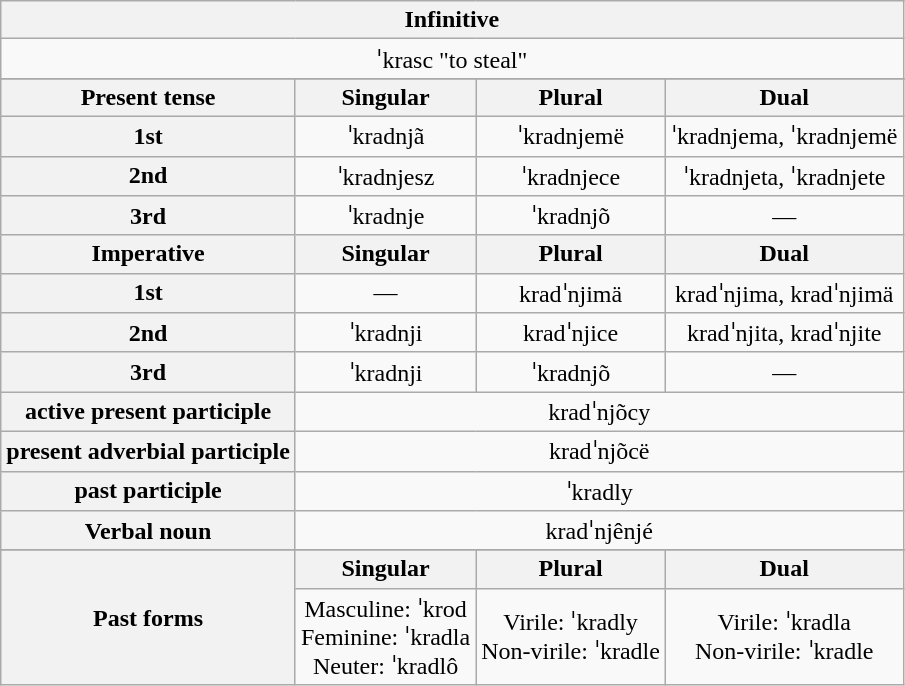<table class="wikitable" style="text-align:center;">
<tr>
<th colspan="4">Infinitive</th>
</tr>
<tr>
<td colspan="4">ˈkrasc "to steal"</td>
</tr>
<tr>
</tr>
<tr>
<th>Present tense</th>
<th>Singular</th>
<th>Plural</th>
<th>Dual</th>
</tr>
<tr>
<th>1st</th>
<td>ˈkradnjã</td>
<td>ˈkradnjemë</td>
<td>ˈkradnjema, ˈkradnjemë</td>
</tr>
<tr>
<th>2nd</th>
<td>ˈkradnjesz</td>
<td>ˈkradnjece</td>
<td>ˈkradnjeta, ˈkradnjete</td>
</tr>
<tr>
<th>3rd</th>
<td>ˈkradnje</td>
<td>ˈkradnjõ</td>
<td>—</td>
</tr>
<tr>
<th>Imperative</th>
<th>Singular</th>
<th>Plural</th>
<th>Dual</th>
</tr>
<tr>
<th>1st</th>
<td>—</td>
<td>kradˈnjimä</td>
<td>kradˈnjima, kradˈnjimä</td>
</tr>
<tr>
<th>2nd</th>
<td>ˈkradnji</td>
<td>kradˈnjice</td>
<td>kradˈnjita, kradˈnjite</td>
</tr>
<tr>
<th>3rd</th>
<td>ˈkradnji</td>
<td>ˈkradnjõ</td>
<td>—</td>
</tr>
<tr>
<th>active present participle</th>
<td colspan="3">kradˈnjõcy</td>
</tr>
<tr>
<th>present adverbial participle</th>
<td colspan="3">kradˈnjõcë</td>
</tr>
<tr>
<th>past participle</th>
<td colspan="3">ˈkradly</td>
</tr>
<tr>
<th>Verbal noun</th>
<td colspan="3">kradˈnjênjé</td>
</tr>
<tr>
</tr>
<tr>
<th rowspan="2">Past forms</th>
<th>Singular</th>
<th>Plural</th>
<th>Dual</th>
</tr>
<tr>
<td>Masculine: ˈkrod<br>Feminine: ˈkradla<br>Neuter: ˈkradlô</td>
<td>Virile: ˈkradly<br>Non-virile: ˈkradle</td>
<td>Virile: ˈkradla<br>Non-virile: ˈkradle</td>
</tr>
</table>
